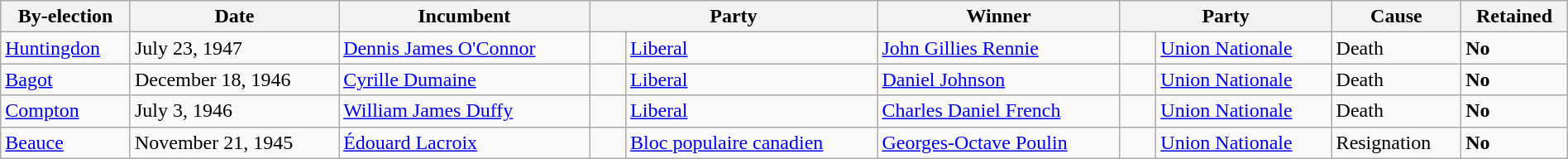<table class=wikitable style="width:100%">
<tr>
<th>By-election</th>
<th>Date</th>
<th>Incumbent</th>
<th colspan=2>Party</th>
<th>Winner</th>
<th colspan=2>Party</th>
<th>Cause</th>
<th>Retained</th>
</tr>
<tr>
<td><a href='#'>Huntingdon</a></td>
<td>July 23, 1947</td>
<td><a href='#'>Dennis James O'Connor</a></td>
<td>    </td>
<td><a href='#'>Liberal</a></td>
<td><a href='#'>John Gillies Rennie</a></td>
<td>    </td>
<td><a href='#'>Union Nationale</a></td>
<td>Death</td>
<td><strong>No</strong></td>
</tr>
<tr>
<td><a href='#'>Bagot</a></td>
<td>December 18, 1946</td>
<td><a href='#'>Cyrille Dumaine</a></td>
<td>    </td>
<td><a href='#'>Liberal</a></td>
<td><a href='#'>Daniel Johnson</a></td>
<td>    </td>
<td><a href='#'>Union Nationale</a></td>
<td>Death</td>
<td><strong>No</strong></td>
</tr>
<tr>
<td><a href='#'>Compton</a></td>
<td>July 3, 1946</td>
<td><a href='#'>William James Duffy</a></td>
<td>    </td>
<td><a href='#'>Liberal</a></td>
<td><a href='#'>Charles Daniel French</a></td>
<td>    </td>
<td><a href='#'>Union Nationale</a></td>
<td>Death</td>
<td><strong>No</strong></td>
</tr>
<tr>
<td><a href='#'>Beauce</a></td>
<td>November 21, 1945</td>
<td><a href='#'>Édouard Lacroix</a></td>
<td></td>
<td><a href='#'>Bloc populaire canadien</a></td>
<td><a href='#'>Georges-Octave Poulin</a></td>
<td>    </td>
<td><a href='#'>Union Nationale</a></td>
<td>Resignation</td>
<td><strong>No</strong></td>
</tr>
</table>
